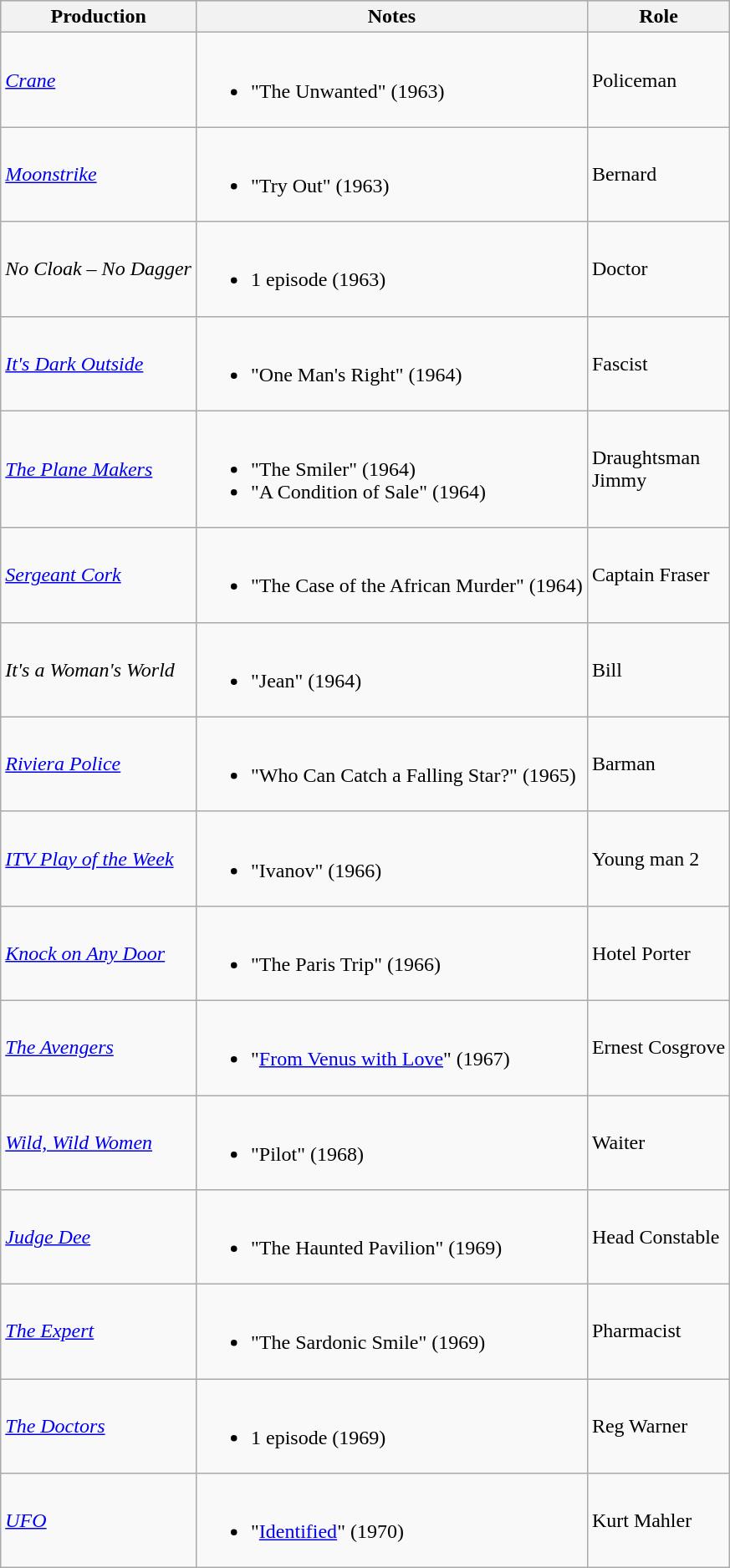<table class="wikitable">
<tr style="background:#ccc; text-align:center;">
<th>Production</th>
<th>Notes</th>
<th>Role</th>
</tr>
<tr>
<td><em><a href='#'>Crane</a></em></td>
<td><br><ul><li>"The Unwanted" (1963)</li></ul></td>
<td>Policeman</td>
</tr>
<tr>
<td><em><a href='#'>Moonstrike</a></em></td>
<td><br><ul><li>"Try Out" (1963)</li></ul></td>
<td>Bernard</td>
</tr>
<tr>
<td><em>No Cloak – No Dagger</em></td>
<td><br><ul><li>1 episode (1963)</li></ul></td>
<td>Doctor</td>
</tr>
<tr>
<td><em><a href='#'>It's Dark Outside</a></em></td>
<td><br><ul><li>"One Man's Right" (1964)</li></ul></td>
<td>Fascist</td>
</tr>
<tr>
<td><em><a href='#'>The Plane Makers</a></em></td>
<td><br><ul><li>"The Smiler" (1964)</li><li>"A Condition of Sale" (1964)</li></ul></td>
<td>Draughtsman<br>Jimmy</td>
</tr>
<tr>
<td><em><a href='#'>Sergeant Cork</a></em></td>
<td><br><ul><li>"The Case of the African Murder" (1964)</li></ul></td>
<td>Captain Fraser</td>
</tr>
<tr>
<td><em>It's a Woman's World</em></td>
<td><br><ul><li>"Jean" (1964)</li></ul></td>
<td>Bill</td>
</tr>
<tr>
<td><em><a href='#'>Riviera Police</a></em></td>
<td><br><ul><li>"Who Can Catch a Falling Star?" (1965)</li></ul></td>
<td>Barman</td>
</tr>
<tr>
<td><em><a href='#'>ITV Play of the Week</a></em></td>
<td><br><ul><li>"Ivanov" (1966)</li></ul></td>
<td>Young man 2</td>
</tr>
<tr>
<td><em><a href='#'>Knock on Any Door</a></em></td>
<td><br><ul><li>"The Paris Trip" (1966)</li></ul></td>
<td>Hotel Porter</td>
</tr>
<tr>
<td><em><a href='#'>The Avengers</a></em></td>
<td><br><ul><li>"<a href='#'>From Venus with Love</a>" (1967)</li></ul></td>
<td>Ernest Cosgrove</td>
</tr>
<tr>
<td><em><a href='#'>Wild, Wild Women</a></em></td>
<td><br><ul><li>"Pilot" (1968)</li></ul></td>
<td>Waiter</td>
</tr>
<tr>
<td><em><a href='#'>Judge Dee</a></em></td>
<td><br><ul><li>"The Haunted Pavilion" (1969)</li></ul></td>
<td>Head Constable</td>
</tr>
<tr>
<td><em><a href='#'>The Expert</a></em></td>
<td><br><ul><li>"The Sardonic Smile" (1969)</li></ul></td>
<td>Pharmacist</td>
</tr>
<tr>
<td><em><a href='#'>The Doctors</a></em></td>
<td><br><ul><li>1 episode (1969)</li></ul></td>
<td>Reg Warner</td>
</tr>
<tr>
<td><em><a href='#'>UFO</a></em></td>
<td><br><ul><li>"<a href='#'>Identified</a>" (1970)</li></ul></td>
<td>Kurt Mahler</td>
</tr>
</table>
